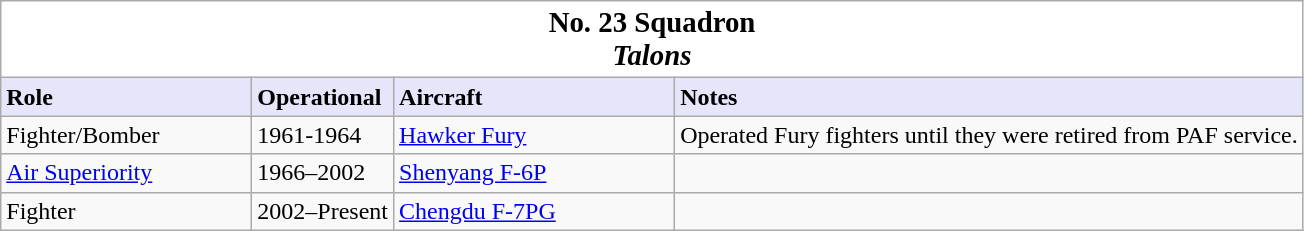<table class="wikitable">
<tr>
<th style="text-align: middle; background: white;" colspan="4"><big>No. 23 Squadron <br><em>Talons</em></big></th>
</tr>
<tr>
<th style="text-align: left; background: lavender;" width="160">Role</th>
<th style="text-align: left; background: lavender;" width=" ">Operational</th>
<th style="text-align: left; background: lavender;" width="180">Aircraft</th>
<th style="text-align: left; background: lavender;" width=" ">Notes</th>
</tr>
<tr valign="top">
<td>Fighter/Bomber</td>
<td>1961-1964</td>
<td><a href='#'>Hawker Fury</a></td>
<td>Operated Fury fighters until they were retired from PAF service.</td>
</tr>
<tr>
<td><a href='#'>Air Superiority</a></td>
<td>1966–2002</td>
<td><a href='#'>Shenyang F-6P</a></td>
<td></td>
</tr>
<tr>
<td>Fighter</td>
<td>2002–Present</td>
<td><a href='#'>Chengdu F-7PG</a></td>
<td></td>
</tr>
</table>
